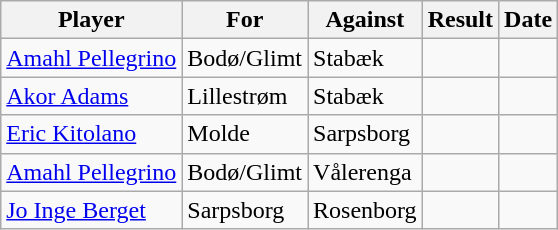<table class="wikitable">
<tr>
<th>Player</th>
<th>For</th>
<th>Against</th>
<th style="text-align:center">Result</th>
<th>Date</th>
</tr>
<tr>
<td> <a href='#'>Amahl Pellegrino</a></td>
<td>Bodø/Glimt</td>
<td>Stabæk</td>
<td></td>
<td></td>
</tr>
<tr>
<td> <a href='#'>Akor Adams</a></td>
<td>Lillestrøm</td>
<td>Stabæk</td>
<td></td>
<td></td>
</tr>
<tr>
<td> <a href='#'>Eric Kitolano</a></td>
<td>Molde</td>
<td>Sarpsborg</td>
<td></td>
<td></td>
</tr>
<tr>
<td> <a href='#'>Amahl Pellegrino</a></td>
<td>Bodø/Glimt</td>
<td>Vålerenga</td>
<td></td>
<td></td>
</tr>
<tr>
<td> <a href='#'>Jo Inge Berget</a></td>
<td>Sarpsborg</td>
<td>Rosenborg</td>
<td></td>
<td></td>
</tr>
</table>
